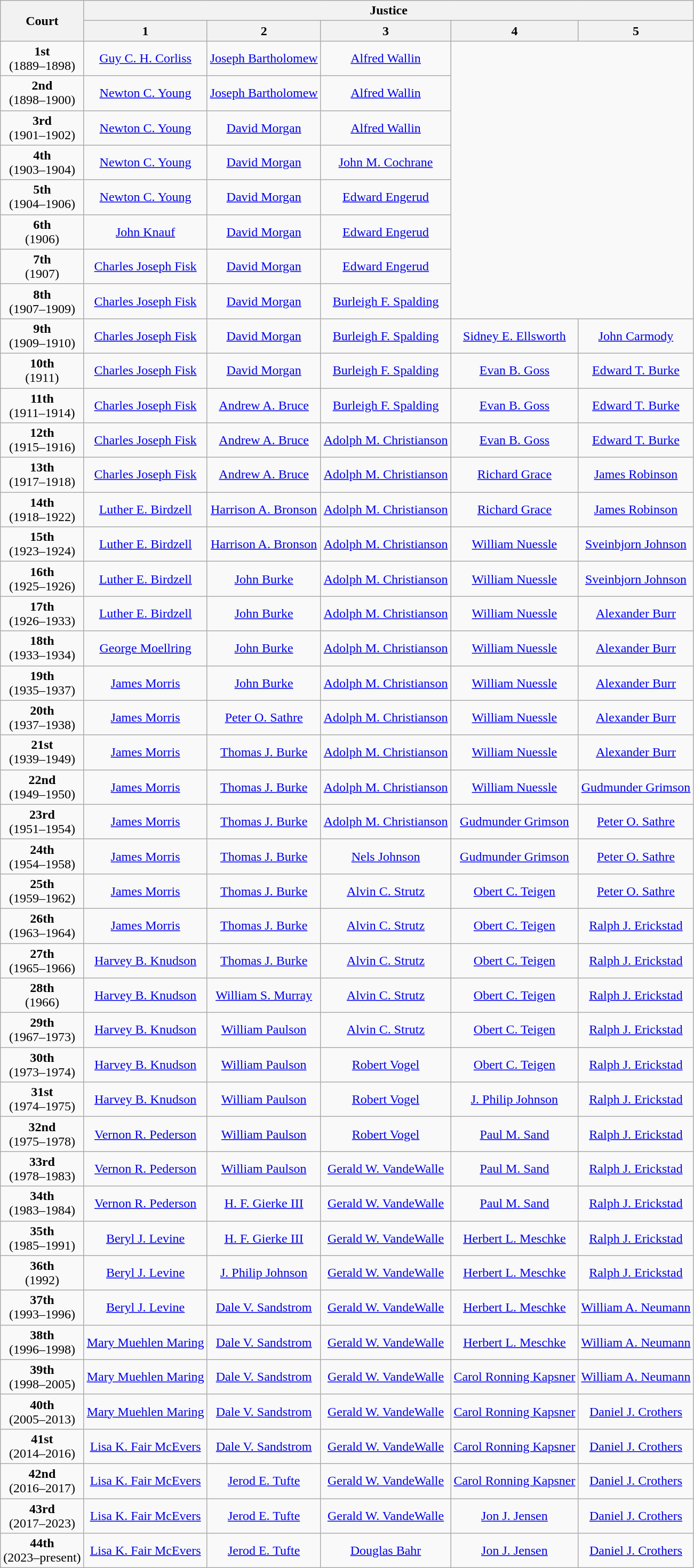<table class=wikitable style="text-align:center">
<tr>
<th rowspan=2>Court</th>
<th colspan=5>Justice</th>
</tr>
<tr>
<th>1</th>
<th>2</th>
<th>3</th>
<th>4</th>
<th>5</th>
</tr>
<tr>
<td><strong>1st</strong><br>(1889–1898)</td>
<td><a href='#'>Guy C. H. Corliss</a></td>
<td><a href='#'>Joseph Bartholomew</a></td>
<td><a href='#'>Alfred Wallin</a></td>
</tr>
<tr>
<td><strong>2nd</strong><br>(1898–1900)</td>
<td><a href='#'>Newton C. Young</a></td>
<td><a href='#'>Joseph Bartholomew</a></td>
<td><a href='#'>Alfred Wallin</a></td>
</tr>
<tr>
<td><strong>3rd</strong><br>(1901–1902)</td>
<td><a href='#'>Newton C. Young</a></td>
<td><a href='#'>David Morgan</a></td>
<td><a href='#'>Alfred Wallin</a></td>
</tr>
<tr>
<td><strong>4th</strong><br>(1903–1904)</td>
<td><a href='#'>Newton C. Young</a></td>
<td><a href='#'>David Morgan</a></td>
<td><a href='#'>John M. Cochrane</a></td>
</tr>
<tr>
<td><strong>5th</strong><br>(1904–1906)</td>
<td><a href='#'>Newton C. Young</a></td>
<td><a href='#'>David Morgan</a></td>
<td><a href='#'>Edward Engerud</a></td>
</tr>
<tr>
<td><strong>6th</strong><br>(1906)</td>
<td><a href='#'>John Knauf</a></td>
<td><a href='#'>David Morgan</a></td>
<td><a href='#'>Edward Engerud</a></td>
</tr>
<tr>
<td><strong>7th</strong><br>(1907)</td>
<td><a href='#'>Charles Joseph Fisk</a></td>
<td><a href='#'>David Morgan</a></td>
<td><a href='#'>Edward Engerud</a></td>
</tr>
<tr>
<td><strong>8th</strong><br>(1907–1909)</td>
<td><a href='#'>Charles Joseph Fisk</a></td>
<td><a href='#'>David Morgan</a></td>
<td><a href='#'>Burleigh F. Spalding</a></td>
</tr>
<tr>
<td><strong>9th</strong><br>(1909–1910)</td>
<td><a href='#'>Charles Joseph Fisk</a></td>
<td><a href='#'>David Morgan</a></td>
<td><a href='#'>Burleigh F. Spalding</a></td>
<td><a href='#'>Sidney E. Ellsworth</a></td>
<td><a href='#'>John Carmody</a></td>
</tr>
<tr>
<td><strong>10th</strong><br>(1911)</td>
<td><a href='#'>Charles Joseph Fisk</a></td>
<td><a href='#'>David Morgan</a></td>
<td><a href='#'>Burleigh F. Spalding</a></td>
<td><a href='#'>Evan B. Goss</a></td>
<td><a href='#'>Edward T. Burke</a></td>
</tr>
<tr>
<td><strong>11th</strong><br>(1911–1914)</td>
<td><a href='#'>Charles Joseph Fisk</a></td>
<td><a href='#'>Andrew A. Bruce</a></td>
<td><a href='#'>Burleigh F. Spalding</a></td>
<td><a href='#'>Evan B. Goss</a></td>
<td><a href='#'>Edward T. Burke</a></td>
</tr>
<tr>
<td><strong>12th</strong><br>(1915–1916)</td>
<td><a href='#'>Charles Joseph Fisk</a></td>
<td><a href='#'>Andrew A. Bruce</a></td>
<td><a href='#'>Adolph M. Christianson</a></td>
<td><a href='#'>Evan B. Goss</a></td>
<td><a href='#'>Edward T. Burke</a></td>
</tr>
<tr>
<td><strong>13th</strong><br>(1917–1918)</td>
<td><a href='#'>Charles Joseph Fisk</a></td>
<td><a href='#'>Andrew A. Bruce</a></td>
<td><a href='#'>Adolph M. Christianson</a></td>
<td><a href='#'>Richard Grace</a></td>
<td><a href='#'>James Robinson</a></td>
</tr>
<tr>
<td><strong>14th</strong><br>(1918–1922)</td>
<td><a href='#'>Luther E. Birdzell</a></td>
<td><a href='#'>Harrison A. Bronson</a></td>
<td><a href='#'>Adolph M. Christianson</a></td>
<td><a href='#'>Richard Grace</a></td>
<td><a href='#'>James Robinson</a></td>
</tr>
<tr>
<td><strong>15th</strong><br>(1923–1924)</td>
<td><a href='#'>Luther E. Birdzell</a></td>
<td><a href='#'>Harrison A. Bronson</a></td>
<td><a href='#'>Adolph M. Christianson</a></td>
<td><a href='#'>William Nuessle</a></td>
<td><a href='#'>Sveinbjorn Johnson</a></td>
</tr>
<tr>
<td><strong>16th</strong><br>(1925–1926)</td>
<td><a href='#'>Luther E. Birdzell</a></td>
<td><a href='#'>John Burke</a></td>
<td><a href='#'>Adolph M. Christianson</a></td>
<td><a href='#'>William Nuessle</a></td>
<td><a href='#'>Sveinbjorn Johnson</a></td>
</tr>
<tr>
<td><strong>17th</strong><br>(1926–1933)</td>
<td><a href='#'>Luther E. Birdzell</a></td>
<td><a href='#'>John Burke</a></td>
<td><a href='#'>Adolph M. Christianson</a></td>
<td><a href='#'>William Nuessle</a></td>
<td><a href='#'>Alexander Burr</a></td>
</tr>
<tr>
<td><strong>18th</strong><br>(1933–1934)</td>
<td><a href='#'>George Moellring</a></td>
<td><a href='#'>John Burke</a></td>
<td><a href='#'>Adolph M. Christianson</a></td>
<td><a href='#'>William Nuessle</a></td>
<td><a href='#'>Alexander Burr</a></td>
</tr>
<tr>
<td><strong>19th</strong><br>(1935–1937)</td>
<td><a href='#'>James Morris</a></td>
<td><a href='#'>John Burke</a></td>
<td><a href='#'>Adolph M. Christianson</a></td>
<td><a href='#'>William Nuessle</a></td>
<td><a href='#'>Alexander Burr</a></td>
</tr>
<tr>
<td><strong>20th</strong><br>(1937–1938)</td>
<td><a href='#'>James Morris</a></td>
<td><a href='#'>Peter O. Sathre</a></td>
<td><a href='#'>Adolph M. Christianson</a></td>
<td><a href='#'>William Nuessle</a></td>
<td><a href='#'>Alexander Burr</a></td>
</tr>
<tr>
<td><strong>21st</strong><br>(1939–1949)</td>
<td><a href='#'>James Morris</a></td>
<td><a href='#'>Thomas J. Burke</a></td>
<td><a href='#'>Adolph M. Christianson</a></td>
<td><a href='#'>William Nuessle</a></td>
<td><a href='#'>Alexander Burr</a></td>
</tr>
<tr>
<td><strong>22nd</strong><br>(1949–1950)</td>
<td><a href='#'>James Morris</a></td>
<td><a href='#'>Thomas J. Burke</a></td>
<td><a href='#'>Adolph M. Christianson</a></td>
<td><a href='#'>William Nuessle</a></td>
<td><a href='#'>Gudmunder Grimson</a></td>
</tr>
<tr>
<td><strong>23rd</strong><br>(1951–1954)</td>
<td><a href='#'>James Morris</a></td>
<td><a href='#'>Thomas J. Burke</a></td>
<td><a href='#'>Adolph M. Christianson</a></td>
<td><a href='#'>Gudmunder Grimson</a></td>
<td><a href='#'>Peter O. Sathre</a></td>
</tr>
<tr>
<td><strong>24th</strong><br>(1954–1958)</td>
<td><a href='#'>James Morris</a></td>
<td><a href='#'>Thomas J. Burke</a></td>
<td><a href='#'>Nels Johnson</a></td>
<td><a href='#'>Gudmunder Grimson</a></td>
<td><a href='#'>Peter O. Sathre</a></td>
</tr>
<tr>
<td><strong>25th</strong><br>(1959–1962)</td>
<td><a href='#'>James Morris</a></td>
<td><a href='#'>Thomas J. Burke</a></td>
<td><a href='#'>Alvin C. Strutz</a></td>
<td><a href='#'>Obert C. Teigen</a></td>
<td><a href='#'>Peter O. Sathre</a></td>
</tr>
<tr>
<td><strong>26th</strong><br>(1963–1964)</td>
<td><a href='#'>James Morris</a></td>
<td><a href='#'>Thomas J. Burke</a></td>
<td><a href='#'>Alvin C. Strutz</a></td>
<td><a href='#'>Obert C. Teigen</a></td>
<td><a href='#'>Ralph J. Erickstad</a></td>
</tr>
<tr>
<td><strong>27th</strong><br>(1965–1966)</td>
<td><a href='#'>Harvey B. Knudson</a></td>
<td><a href='#'>Thomas J. Burke</a></td>
<td><a href='#'>Alvin C. Strutz</a></td>
<td><a href='#'>Obert C. Teigen</a></td>
<td><a href='#'>Ralph J. Erickstad</a></td>
</tr>
<tr>
<td><strong>28th</strong><br>(1966)</td>
<td><a href='#'>Harvey B. Knudson</a></td>
<td><a href='#'>William S. Murray</a></td>
<td><a href='#'>Alvin C. Strutz</a></td>
<td><a href='#'>Obert C. Teigen</a></td>
<td><a href='#'>Ralph J. Erickstad</a></td>
</tr>
<tr>
<td><strong>29th</strong><br>(1967–1973)</td>
<td><a href='#'>Harvey B. Knudson</a></td>
<td><a href='#'>William Paulson</a></td>
<td><a href='#'>Alvin C. Strutz</a></td>
<td><a href='#'>Obert C. Teigen</a></td>
<td><a href='#'>Ralph J. Erickstad</a></td>
</tr>
<tr>
<td><strong>30th</strong><br>(1973–1974)</td>
<td><a href='#'>Harvey B. Knudson</a></td>
<td><a href='#'>William Paulson</a></td>
<td><a href='#'>Robert Vogel</a></td>
<td><a href='#'>Obert C. Teigen</a></td>
<td><a href='#'>Ralph J. Erickstad</a></td>
</tr>
<tr>
<td><strong>31st</strong><br>(1974–1975)</td>
<td><a href='#'>Harvey B. Knudson</a></td>
<td><a href='#'>William Paulson</a></td>
<td><a href='#'>Robert Vogel</a></td>
<td><a href='#'>J. Philip Johnson</a></td>
<td><a href='#'>Ralph J. Erickstad</a></td>
</tr>
<tr>
<td><strong>32nd</strong><br>(1975–1978)</td>
<td><a href='#'>Vernon R. Pederson</a></td>
<td><a href='#'>William Paulson</a></td>
<td><a href='#'>Robert Vogel</a></td>
<td><a href='#'>Paul M. Sand</a></td>
<td><a href='#'>Ralph J. Erickstad</a></td>
</tr>
<tr>
<td><strong>33rd</strong><br>(1978–1983)</td>
<td><a href='#'>Vernon R. Pederson</a></td>
<td><a href='#'>William Paulson</a></td>
<td><a href='#'>Gerald W. VandeWalle</a></td>
<td><a href='#'>Paul M. Sand</a></td>
<td><a href='#'>Ralph J. Erickstad</a></td>
</tr>
<tr>
<td><strong>34th</strong><br>(1983–1984)</td>
<td><a href='#'>Vernon R. Pederson</a></td>
<td><a href='#'>H. F. Gierke III</a></td>
<td><a href='#'>Gerald W. VandeWalle</a></td>
<td><a href='#'>Paul M. Sand</a></td>
<td><a href='#'>Ralph J. Erickstad</a></td>
</tr>
<tr>
<td><strong>35th</strong><br>(1985–1991)</td>
<td><a href='#'>Beryl J. Levine</a></td>
<td><a href='#'>H. F. Gierke III</a></td>
<td><a href='#'>Gerald W. VandeWalle</a></td>
<td><a href='#'>Herbert L. Meschke</a></td>
<td><a href='#'>Ralph J. Erickstad</a></td>
</tr>
<tr>
<td><strong>36th</strong><br>(1992)</td>
<td><a href='#'>Beryl J. Levine</a></td>
<td><a href='#'>J. Philip Johnson</a></td>
<td><a href='#'>Gerald W. VandeWalle</a></td>
<td><a href='#'>Herbert L. Meschke</a></td>
<td><a href='#'>Ralph J. Erickstad</a></td>
</tr>
<tr>
<td><strong>37th</strong><br>(1993–1996)</td>
<td><a href='#'>Beryl J. Levine</a></td>
<td><a href='#'>Dale V. Sandstrom</a></td>
<td><a href='#'>Gerald W. VandeWalle</a></td>
<td><a href='#'>Herbert L. Meschke</a></td>
<td><a href='#'>William A. Neumann</a></td>
</tr>
<tr>
<td><strong>38th</strong><br>(1996–1998)</td>
<td><a href='#'>Mary Muehlen Maring</a></td>
<td><a href='#'>Dale V. Sandstrom</a></td>
<td><a href='#'>Gerald W. VandeWalle</a></td>
<td><a href='#'>Herbert L. Meschke</a></td>
<td><a href='#'>William A. Neumann</a></td>
</tr>
<tr>
<td><strong>39th</strong><br>(1998–2005)</td>
<td><a href='#'>Mary Muehlen Maring</a></td>
<td><a href='#'>Dale V. Sandstrom</a></td>
<td><a href='#'>Gerald W. VandeWalle</a></td>
<td><a href='#'>Carol Ronning Kapsner</a></td>
<td><a href='#'>William A. Neumann</a></td>
</tr>
<tr>
<td><strong>40th</strong><br>(2005–2013)</td>
<td><a href='#'>Mary Muehlen Maring</a></td>
<td><a href='#'>Dale V. Sandstrom</a></td>
<td><a href='#'>Gerald W. VandeWalle</a></td>
<td><a href='#'>Carol Ronning Kapsner</a></td>
<td><a href='#'>Daniel J. Crothers</a></td>
</tr>
<tr>
<td><strong>41st</strong><br>(2014–2016)</td>
<td><a href='#'>Lisa K. Fair McEvers</a></td>
<td><a href='#'>Dale V. Sandstrom</a></td>
<td><a href='#'>Gerald W. VandeWalle</a></td>
<td><a href='#'>Carol Ronning Kapsner</a></td>
<td><a href='#'>Daniel J. Crothers</a></td>
</tr>
<tr>
<td><strong>42nd</strong><br>(2016–2017)</td>
<td><a href='#'>Lisa K. Fair McEvers</a></td>
<td><a href='#'>Jerod E. Tufte</a></td>
<td><a href='#'>Gerald W. VandeWalle</a></td>
<td><a href='#'>Carol Ronning Kapsner</a></td>
<td><a href='#'>Daniel J. Crothers</a></td>
</tr>
<tr>
<td><strong>43rd</strong><br>(2017–2023)</td>
<td><a href='#'>Lisa K. Fair McEvers</a></td>
<td><a href='#'>Jerod E. Tufte</a></td>
<td><a href='#'>Gerald W. VandeWalle</a></td>
<td><a href='#'>Jon J. Jensen</a></td>
<td><a href='#'>Daniel J. Crothers</a></td>
</tr>
<tr>
<td><strong>44th</strong><br>(2023–present)</td>
<td><a href='#'>Lisa K. Fair McEvers</a></td>
<td><a href='#'>Jerod E. Tufte</a></td>
<td><a href='#'>Douglas Bahr</a></td>
<td><a href='#'>Jon J. Jensen</a></td>
<td><a href='#'>Daniel J. Crothers</a></td>
</tr>
</table>
